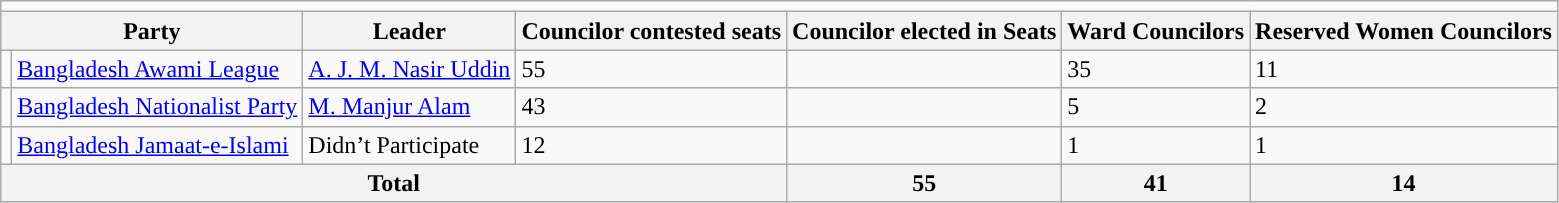<table class="wikitable">
<tr>
<td colspan="7"></td>
</tr>
<tr>
<th colspan="2">Party</th>
<th>Leader</th>
<th>Councilor contested seats</th>
<th>Councilor elected in Seats</th>
<th>Ward Councilors</th>
<th>Reserved Women Councilors</th>
</tr>
<tr>
<td></td>
<td><a href='#'>Bangladesh Awami League</a></td>
<td><a href='#'>A. J. M. Nasir Uddin</a></td>
<td>55</td>
<td></td>
<td>35</td>
<td>11</td>
</tr>
<tr>
<td></td>
<td><a href='#'>Bangladesh Nationalist Party</a></td>
<td><a href='#'>M. Manjur Alam</a></td>
<td>43</td>
<td></td>
<td>5</td>
<td>2</td>
</tr>
<tr>
<td></td>
<td><a href='#'>Bangladesh Jamaat-e-Islami</a></td>
<td>Didn’t Participate</td>
<td>12</td>
<td></td>
<td>1</td>
<td>1</td>
</tr>
<tr>
<th colspan="4">Total</th>
<th>55</th>
<th>41</th>
<th>14</th>
</tr>
</table>
